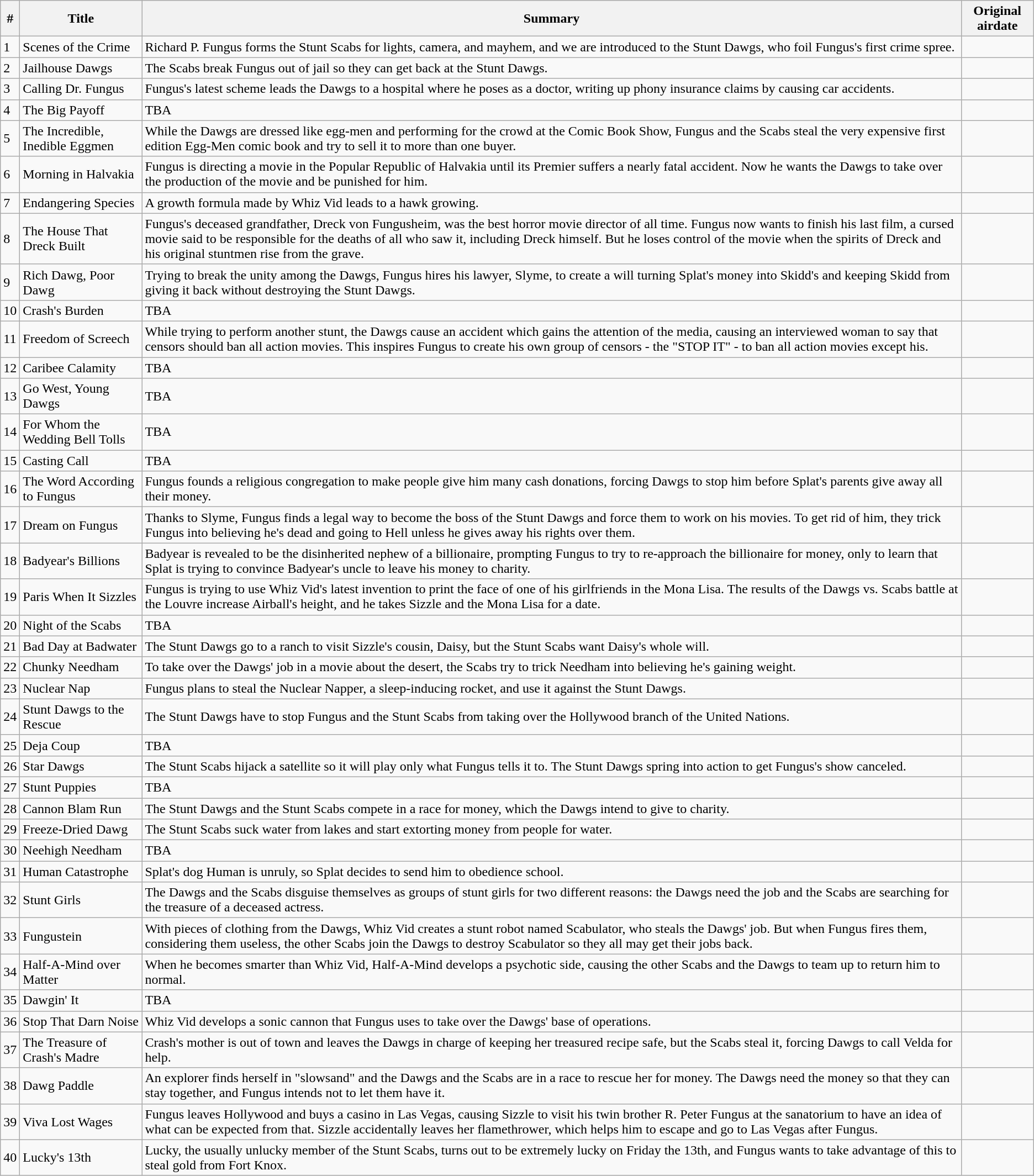<table class="wikitable">
<tr>
<th>#</th>
<th>Title</th>
<th>Summary</th>
<th>Original airdate</th>
</tr>
<tr>
<td>1</td>
<td>Scenes of the Crime</td>
<td>Richard P. Fungus forms the Stunt Scabs for lights, camera, and mayhem, and we are introduced to the Stunt Dawgs, who foil Fungus's first crime spree.</td>
<td></td>
</tr>
<tr>
<td>2</td>
<td>Jailhouse Dawgs</td>
<td>The Scabs break Fungus out of jail so they can get back at the Stunt Dawgs.</td>
<td></td>
</tr>
<tr>
<td>3</td>
<td>Calling Dr. Fungus</td>
<td>Fungus's latest scheme leads the Dawgs to a hospital where he poses as a doctor, writing up phony insurance claims by causing car accidents.</td>
<td></td>
</tr>
<tr>
<td>4</td>
<td>The Big Payoff</td>
<td>TBA</td>
<td></td>
</tr>
<tr>
<td>5</td>
<td>The Incredible, Inedible Eggmen</td>
<td>While the Dawgs are dressed like egg-men and performing for the crowd at the Comic Book Show, Fungus and the Scabs steal the very expensive first edition Egg-Men comic book and try to sell it to more than one buyer.</td>
<td></td>
</tr>
<tr>
<td>6</td>
<td>Morning in Halvakia</td>
<td>Fungus is directing a movie in the Popular Republic of Halvakia until its Premier suffers a nearly fatal accident. Now he wants the Dawgs to take over the production of the movie and be punished for him.</td>
<td></td>
</tr>
<tr>
<td>7</td>
<td>Endangering Species</td>
<td>A growth formula made by Whiz Vid leads to a hawk growing.</td>
<td></td>
</tr>
<tr>
<td>8</td>
<td>The House That Dreck Built</td>
<td>Fungus's deceased grandfather, Dreck von Fungusheim, was the best horror movie director of all time. Fungus now wants to finish his last film, a cursed movie said to be responsible for the deaths of all who saw it, including Dreck himself. But he loses control of the movie when the spirits of Dreck and his original stuntmen rise from the grave.</td>
<td></td>
</tr>
<tr>
<td>9</td>
<td>Rich Dawg, Poor Dawg</td>
<td>Trying to break the unity among the Dawgs, Fungus hires his lawyer, Slyme, to create a will turning Splat's money into Skidd's and keeping Skidd from giving it back without destroying the Stunt Dawgs.</td>
<td></td>
</tr>
<tr>
<td>10</td>
<td>Crash's Burden</td>
<td>TBA</td>
<td></td>
</tr>
<tr>
<td>11</td>
<td>Freedom of Screech</td>
<td>While trying to perform another stunt, the Dawgs cause an accident which gains the attention of the media, causing an interviewed woman to say that censors should ban all action movies. This inspires Fungus to create his own group of censors - the "STOP IT" - to ban all action movies except his.</td>
<td></td>
</tr>
<tr>
<td>12</td>
<td>Caribee Calamity</td>
<td>TBA</td>
<td></td>
</tr>
<tr>
<td>13</td>
<td>Go West, Young Dawgs</td>
<td>TBA</td>
<td></td>
</tr>
<tr>
<td>14</td>
<td>For Whom the Wedding Bell Tolls</td>
<td>TBA</td>
<td></td>
</tr>
<tr>
<td>15</td>
<td>Casting Call</td>
<td>TBA</td>
<td></td>
</tr>
<tr>
<td>16</td>
<td>The Word According to Fungus</td>
<td>Fungus founds a religious congregation to make people give him many cash donations, forcing Dawgs to stop him before Splat's parents give away all their money.</td>
<td></td>
</tr>
<tr>
<td>17</td>
<td>Dream on Fungus</td>
<td>Thanks to Slyme, Fungus finds a legal way to become the boss of the Stunt Dawgs and force them to work on his movies. To get rid of him, they trick Fungus into believing he's dead and going to Hell unless he gives away his rights over them.</td>
<td></td>
</tr>
<tr>
<td>18</td>
<td>Badyear's Billions</td>
<td>Badyear is revealed to be the disinherited nephew of a billionaire, prompting Fungus to try to re-approach the billionaire for money, only to learn that Splat is trying to convince Badyear's uncle to leave his money to charity.</td>
<td></td>
</tr>
<tr>
<td>19</td>
<td>Paris When It Sizzles</td>
<td>Fungus is trying to use Whiz Vid's latest invention to print the face of one of his girlfriends in the Mona Lisa. The results of the Dawgs vs. Scabs battle at the Louvre increase Airball's height, and he takes Sizzle and the Mona Lisa for a date.</td>
<td></td>
</tr>
<tr>
<td>20</td>
<td>Night of the Scabs</td>
<td>TBA</td>
<td></td>
</tr>
<tr>
<td>21</td>
<td>Bad Day at Badwater</td>
<td>The Stunt Dawgs go to a ranch to visit Sizzle's cousin, Daisy, but the Stunt Scabs want Daisy's whole will.</td>
<td></td>
</tr>
<tr>
<td>22</td>
<td>Chunky Needham</td>
<td>To take over the Dawgs' job in a movie about the desert, the Scabs try to trick Needham into believing he's gaining weight.</td>
<td></td>
</tr>
<tr>
<td>23</td>
<td>Nuclear Nap</td>
<td>Fungus plans to steal the Nuclear Napper, a sleep-inducing rocket, and use it against the Stunt Dawgs.</td>
<td></td>
</tr>
<tr>
<td>24</td>
<td>Stunt Dawgs to the Rescue</td>
<td>The Stunt Dawgs have to stop Fungus and the Stunt Scabs from taking over the Hollywood branch of the United Nations.</td>
<td></td>
</tr>
<tr>
<td>25</td>
<td>Deja Coup</td>
<td>TBA</td>
<td></td>
</tr>
<tr>
<td>26</td>
<td>Star Dawgs</td>
<td>The Stunt Scabs hijack a satellite so it will play only what Fungus tells it to. The Stunt Dawgs spring into action to get Fungus's show canceled.</td>
<td></td>
</tr>
<tr>
<td>27</td>
<td>Stunt Puppies</td>
<td>TBA</td>
<td></td>
</tr>
<tr>
<td>28</td>
<td>Cannon Blam Run</td>
<td>The Stunt Dawgs and the Stunt Scabs compete in a race for money, which the Dawgs intend to give to charity.</td>
<td></td>
</tr>
<tr>
<td>29</td>
<td>Freeze-Dried Dawg</td>
<td>The Stunt Scabs suck water from lakes and start extorting money from people for water.</td>
<td></td>
</tr>
<tr>
<td>30</td>
<td>Neehigh Needham</td>
<td>TBA</td>
<td></td>
</tr>
<tr>
<td>31</td>
<td>Human Catastrophe</td>
<td>Splat's dog Human is unruly, so Splat decides to send him to obedience school.</td>
<td></td>
</tr>
<tr>
<td>32</td>
<td>Stunt Girls</td>
<td>The Dawgs and the Scabs disguise themselves as groups of stunt girls for two different reasons: the Dawgs need the job and the Scabs are searching for the treasure of a deceased actress.</td>
<td></td>
</tr>
<tr>
<td>33</td>
<td>Fungustein</td>
<td>With pieces of clothing from the Dawgs, Whiz Vid creates a stunt robot named Scabulator, who steals the Dawgs' job. But when Fungus fires them, considering them useless, the other Scabs join the Dawgs to destroy Scabulator so they all may get their jobs back.</td>
<td></td>
</tr>
<tr>
<td>34</td>
<td>Half-A-Mind over Matter</td>
<td>When he becomes smarter than Whiz Vid, Half-A-Mind develops a psychotic side, causing the other Scabs and the Dawgs to team up to return him to normal.</td>
<td></td>
</tr>
<tr>
<td>35</td>
<td>Dawgin' It</td>
<td>TBA</td>
<td></td>
</tr>
<tr>
<td>36</td>
<td>Stop That Darn Noise</td>
<td>Whiz Vid develops a sonic cannon that Fungus uses to take over the Dawgs' base of operations.</td>
<td></td>
</tr>
<tr>
<td>37</td>
<td>The Treasure of Crash's Madre</td>
<td>Crash's mother is out of town and leaves the Dawgs in charge of keeping her treasured recipe safe, but the Scabs steal it, forcing Dawgs to call Velda for help.</td>
<td></td>
</tr>
<tr>
<td>38</td>
<td>Dawg Paddle</td>
<td>An explorer finds herself in "slowsand" and the Dawgs and the Scabs are in a race to rescue her for money. The Dawgs need the money so that they can stay together, and Fungus intends not to let them have it.</td>
<td></td>
</tr>
<tr>
<td>39</td>
<td>Viva Lost Wages</td>
<td>Fungus leaves Hollywood and buys a casino in Las Vegas, causing Sizzle to visit his twin brother R. Peter Fungus at the sanatorium to have an idea of what can be expected from that. Sizzle accidentally leaves her flamethrower, which helps him to escape and go to Las Vegas after Fungus.</td>
<td></td>
</tr>
<tr>
<td>40</td>
<td>Lucky's 13th</td>
<td>Lucky, the usually unlucky member of the Stunt Scabs, turns out to be extremely lucky on Friday the 13th, and Fungus wants to take advantage of this to steal gold from Fort Knox.</td>
<td></td>
</tr>
</table>
